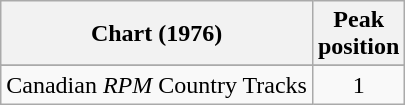<table class="wikitable sortable">
<tr>
<th>Chart (1976)</th>
<th>Peak<br>position</th>
</tr>
<tr>
</tr>
<tr>
</tr>
<tr>
<td>Canadian <em>RPM</em> Country Tracks</td>
<td style="text-align:center;">1</td>
</tr>
</table>
